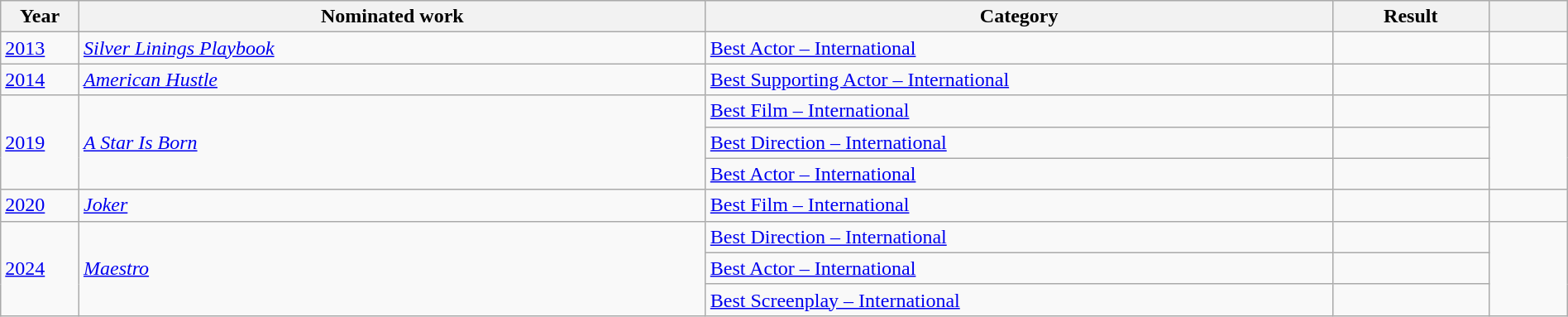<table class="wikitable" style="width:100%;">
<tr>
<th width=5%>Year</th>
<th style="width:40%;">Nominated work</th>
<th style="width:40%;">Category</th>
<th style="width:10%;">Result</th>
<th width=5%></th>
</tr>
<tr>
<td><a href='#'>2013</a></td>
<td><em><a href='#'>Silver Linings Playbook</a></em></td>
<td><a href='#'>Best Actor – International</a></td>
<td></td>
<td style="text-align:center;"></td>
</tr>
<tr>
<td><a href='#'>2014</a></td>
<td><em><a href='#'>American Hustle</a></em></td>
<td><a href='#'>Best Supporting Actor – International</a></td>
<td></td>
<td style="text-align:center;"></td>
</tr>
<tr>
<td rowspan="3"><a href='#'>2019</a></td>
<td rowspan="3"><em><a href='#'>A Star Is Born</a></em></td>
<td><a href='#'>Best Film – International</a></td>
<td></td>
<td style="text-align:center;" rowspan="3"></td>
</tr>
<tr>
<td><a href='#'>Best Direction – International</a></td>
<td></td>
</tr>
<tr>
<td><a href='#'>Best Actor – International</a></td>
<td></td>
</tr>
<tr>
<td><a href='#'>2020</a></td>
<td><em><a href='#'>Joker</a></em></td>
<td><a href='#'>Best Film – International</a></td>
<td></td>
<td style="text-align:center;"></td>
</tr>
<tr>
<td rowspan="3"><a href='#'>2024</a></td>
<td rowspan="3"><em><a href='#'>Maestro</a></em></td>
<td><a href='#'>Best Direction – International</a></td>
<td></td>
<td style="text-align:center;" rowspan="3"></td>
</tr>
<tr>
<td><a href='#'>Best Actor – International</a></td>
<td></td>
</tr>
<tr>
<td><a href='#'>Best Screenplay – International</a></td>
<td></td>
</tr>
</table>
